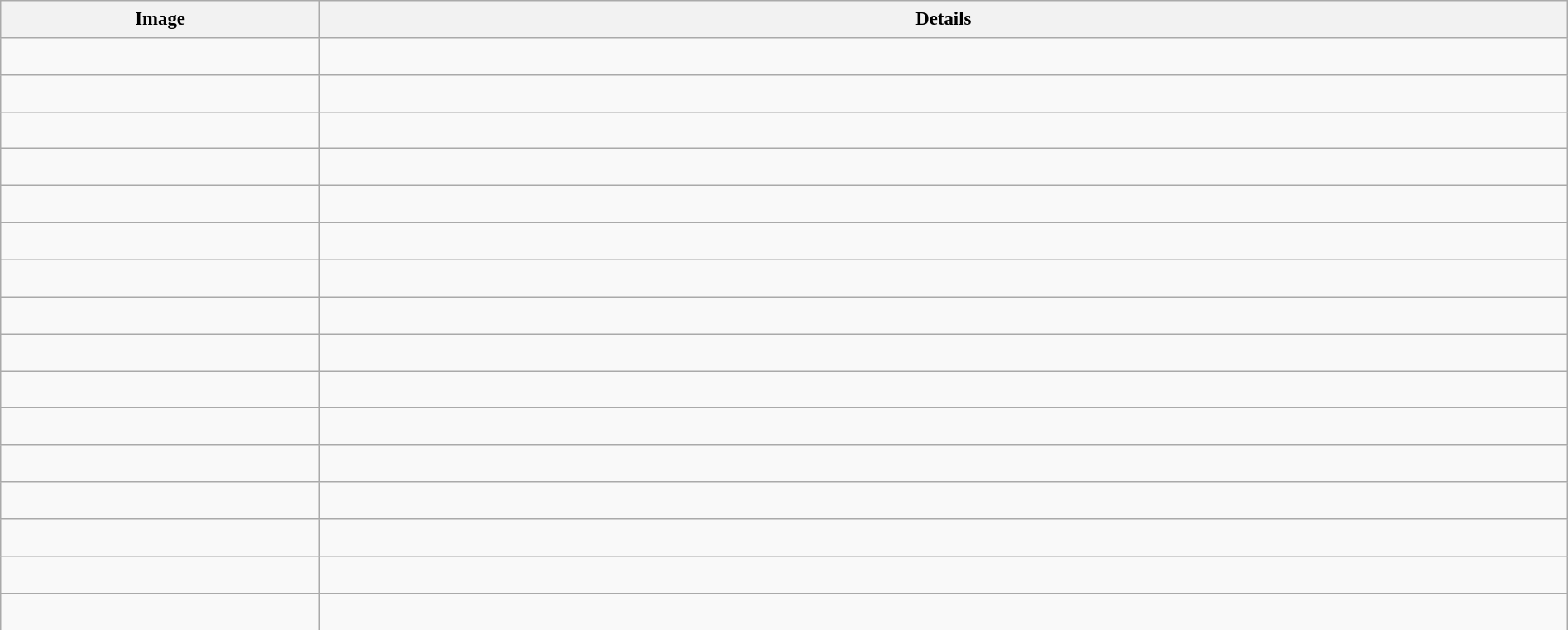<table class="wikitable sortable" style="font-size:95%;border:0px;text-align:left;line-height:150%;" width="100%">
<tr>
<th width="250" class="unsortable">Image</th>
<th class="unsortable">Details</th>
</tr>
<tr>
<td></td>
<td><br></td>
</tr>
<tr>
<td></td>
<td><br></td>
</tr>
<tr>
<td></td>
<td><br></td>
</tr>
<tr>
<td></td>
<td><br></td>
</tr>
<tr>
<td></td>
<td><br></td>
</tr>
<tr>
<td></td>
<td><br></td>
</tr>
<tr>
<td></td>
<td><br></td>
</tr>
<tr>
<td></td>
<td><br></td>
</tr>
<tr>
<td></td>
<td><br></td>
</tr>
<tr>
<td></td>
<td><br></td>
</tr>
<tr>
<td></td>
<td><br></td>
</tr>
<tr>
<td></td>
<td><br></td>
</tr>
<tr>
<td></td>
<td><br></td>
</tr>
<tr>
<td></td>
<td> <br></td>
</tr>
<tr>
<td></td>
<td><br></td>
</tr>
<tr>
<td></td>
<td><br></td>
</tr>
<tr>
</tr>
</table>
